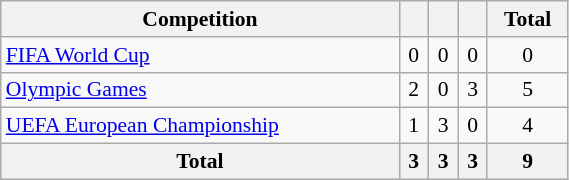<table class="wikitable" style="width:30%; font-size:90%; text-align:center;">
<tr>
<th>Competition</th>
<th></th>
<th></th>
<th></th>
<th>Total</th>
</tr>
<tr>
<td align=left><a href='#'>FIFA World Cup</a></td>
<td>0</td>
<td>0</td>
<td>0</td>
<td>0</td>
</tr>
<tr>
<td align="left"><a href='#'>Olympic Games</a></td>
<td>2</td>
<td>0</td>
<td>3</td>
<td>5</td>
</tr>
<tr>
<td align="left"><a href='#'>UEFA European Championship</a></td>
<td>1</td>
<td>3</td>
<td>0</td>
<td>4</td>
</tr>
<tr>
<th>Total</th>
<th>3</th>
<th>3</th>
<th>3</th>
<th>9</th>
</tr>
</table>
